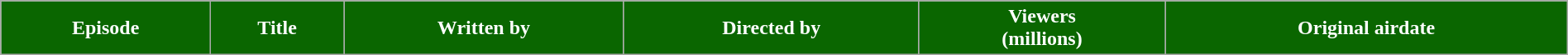<table class="wikitable plainrowheaders" style="width:100%;">
<tr style="color:#fff;">
<th style="background:#0A6600;">Episode</th>
<th style="background:#0A6600;">Title</th>
<th style="background:#0A6600;">Written by</th>
<th style="background:#0A6600;">Directed by</th>
<th style="background:#0A6600;">Viewers<br>(millions)</th>
<th style="background:#0A6600;">Original airdate<br>




</th>
</tr>
</table>
